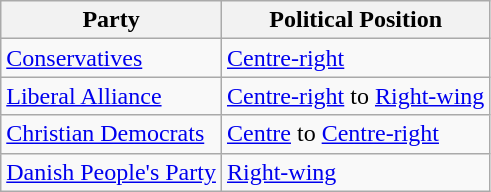<table class="wikitable mw-collapsible mw-collapsed">
<tr>
<th>Party</th>
<th>Political Position</th>
</tr>
<tr>
<td><a href='#'>Conservatives</a></td>
<td><a href='#'>Centre-right</a></td>
</tr>
<tr>
<td><a href='#'>Liberal Alliance</a></td>
<td><a href='#'>Centre-right</a> to <a href='#'>Right-wing</a></td>
</tr>
<tr>
<td><a href='#'>Christian Democrats</a></td>
<td><a href='#'>Centre</a> to <a href='#'>Centre-right</a></td>
</tr>
<tr>
<td><a href='#'>Danish People's Party</a></td>
<td><a href='#'>Right-wing</a></td>
</tr>
</table>
